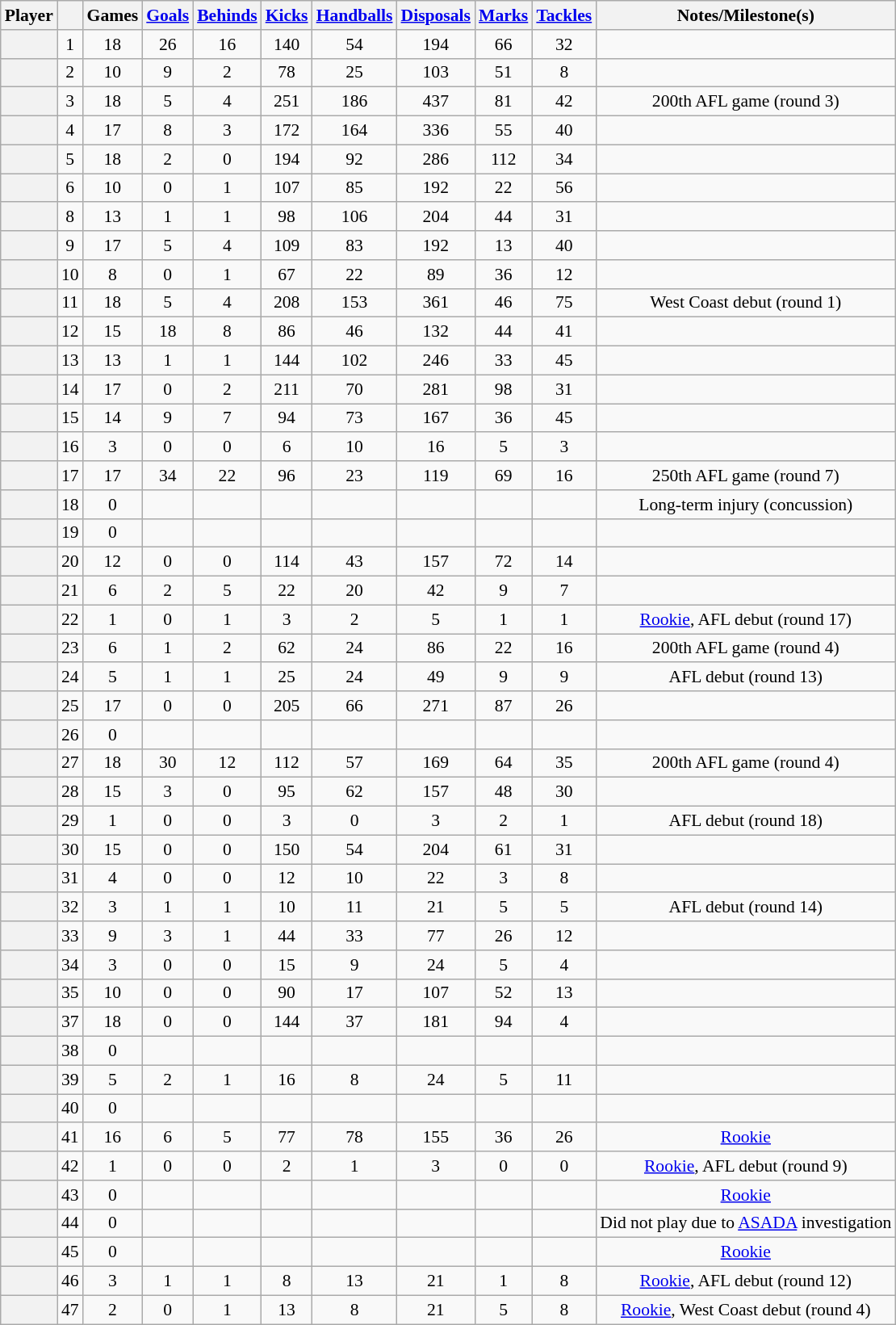<table class="wikitable plainrowheaders sortable" style="text-align:center; font-size:90%">
<tr>
<th scope="col">Player</th>
<th scope="col"></th>
<th scope="col" width:3em>Games</th>
<th scope="col" width:3em><a href='#'>Goals</a></th>
<th scope="col" width:3em><a href='#'>Behinds</a></th>
<th scope="col" width:3em><a href='#'>Kicks</a></th>
<th scope="col" width:3em><a href='#'>Handballs</a></th>
<th scope="col" width:3em><a href='#'>Disposals</a></th>
<th scope="col" width:3em><a href='#'>Marks</a></th>
<th scope="col" width:3em><a href='#'>Tackles</a></th>
<th scope="col" class="unsortable">Notes/Milestone(s)</th>
</tr>
<tr>
<th scope="row"></th>
<td>1</td>
<td>18</td>
<td>26</td>
<td>16</td>
<td>140</td>
<td>54</td>
<td>194</td>
<td>66</td>
<td>32</td>
<td></td>
</tr>
<tr>
<th scope="row"></th>
<td>2</td>
<td>10</td>
<td>9</td>
<td>2</td>
<td>78</td>
<td>25</td>
<td>103</td>
<td>51</td>
<td>8</td>
<td></td>
</tr>
<tr>
<th scope="row"></th>
<td>3</td>
<td>18</td>
<td>5</td>
<td>4</td>
<td>251</td>
<td>186</td>
<td>437</td>
<td>81</td>
<td>42</td>
<td>200th AFL game (round 3)</td>
</tr>
<tr>
<th scope="row"></th>
<td>4</td>
<td>17</td>
<td>8</td>
<td>3</td>
<td>172</td>
<td>164</td>
<td>336</td>
<td>55</td>
<td>40</td>
<td></td>
</tr>
<tr>
<th scope="row"></th>
<td>5</td>
<td>18</td>
<td>2</td>
<td>0</td>
<td>194</td>
<td>92</td>
<td>286</td>
<td>112</td>
<td>34</td>
<td></td>
</tr>
<tr>
<th scope="row"></th>
<td>6</td>
<td>10</td>
<td>0</td>
<td>1</td>
<td>107</td>
<td>85</td>
<td>192</td>
<td>22</td>
<td>56</td>
<td></td>
</tr>
<tr>
<th scope="row"></th>
<td>8</td>
<td>13</td>
<td>1</td>
<td>1</td>
<td>98</td>
<td>106</td>
<td>204</td>
<td>44</td>
<td>31</td>
<td></td>
</tr>
<tr>
<th scope="row"></th>
<td>9</td>
<td>17</td>
<td>5</td>
<td>4</td>
<td>109</td>
<td>83</td>
<td>192</td>
<td>13</td>
<td>40</td>
<td></td>
</tr>
<tr>
<th scope="row"></th>
<td>10</td>
<td>8</td>
<td>0</td>
<td>1</td>
<td>67</td>
<td>22</td>
<td>89</td>
<td>36</td>
<td>12</td>
<td></td>
</tr>
<tr>
<th scope="row"></th>
<td>11</td>
<td>18</td>
<td>5</td>
<td>4</td>
<td>208</td>
<td>153</td>
<td>361</td>
<td>46</td>
<td>75</td>
<td>West Coast debut (round 1)</td>
</tr>
<tr>
<th scope="row"></th>
<td>12</td>
<td>15</td>
<td>18</td>
<td>8</td>
<td>86</td>
<td>46</td>
<td>132</td>
<td>44</td>
<td>41</td>
<td></td>
</tr>
<tr>
<th scope="row"></th>
<td>13</td>
<td>13</td>
<td>1</td>
<td>1</td>
<td>144</td>
<td>102</td>
<td>246</td>
<td>33</td>
<td>45</td>
<td></td>
</tr>
<tr>
<th scope="row"></th>
<td>14</td>
<td>17</td>
<td>0</td>
<td>2</td>
<td>211</td>
<td>70</td>
<td>281</td>
<td>98</td>
<td>31</td>
<td></td>
</tr>
<tr>
<th scope="row"></th>
<td>15</td>
<td>14</td>
<td>9</td>
<td>7</td>
<td>94</td>
<td>73</td>
<td>167</td>
<td>36</td>
<td>45</td>
<td></td>
</tr>
<tr>
<th scope="row"></th>
<td>16</td>
<td>3</td>
<td>0</td>
<td>0</td>
<td>6</td>
<td>10</td>
<td>16</td>
<td>5</td>
<td>3</td>
<td></td>
</tr>
<tr>
<th scope="row"></th>
<td>17</td>
<td>17</td>
<td>34</td>
<td>22</td>
<td>96</td>
<td>23</td>
<td>119</td>
<td>69</td>
<td>16</td>
<td>250th AFL game (round 7)</td>
</tr>
<tr>
<th scope="row"></th>
<td>18</td>
<td>0</td>
<td></td>
<td></td>
<td></td>
<td></td>
<td></td>
<td></td>
<td></td>
<td>Long-term injury (concussion)</td>
</tr>
<tr>
<th scope="row"></th>
<td>19</td>
<td>0</td>
<td></td>
<td></td>
<td></td>
<td></td>
<td></td>
<td></td>
<td></td>
<td></td>
</tr>
<tr>
<th scope="row"></th>
<td>20</td>
<td>12</td>
<td>0</td>
<td>0</td>
<td>114</td>
<td>43</td>
<td>157</td>
<td>72</td>
<td>14</td>
<td></td>
</tr>
<tr>
<th scope="row"></th>
<td>21</td>
<td>6</td>
<td>2</td>
<td>5</td>
<td>22</td>
<td>20</td>
<td>42</td>
<td>9</td>
<td>7</td>
<td></td>
</tr>
<tr>
<th scope="row"></th>
<td>22</td>
<td>1</td>
<td>0</td>
<td>1</td>
<td>3</td>
<td>2</td>
<td>5</td>
<td>1</td>
<td>1</td>
<td><a href='#'>Rookie</a>, AFL debut (round 17)</td>
</tr>
<tr>
<th scope="row"></th>
<td>23</td>
<td>6</td>
<td>1</td>
<td>2</td>
<td>62</td>
<td>24</td>
<td>86</td>
<td>22</td>
<td>16</td>
<td>200th AFL game (round 4)</td>
</tr>
<tr>
<th scope="row"></th>
<td>24</td>
<td>5</td>
<td>1</td>
<td>1</td>
<td>25</td>
<td>24</td>
<td>49</td>
<td>9</td>
<td>9</td>
<td>AFL debut (round 13)</td>
</tr>
<tr>
<th scope="row"></th>
<td>25</td>
<td>17</td>
<td>0</td>
<td>0</td>
<td>205</td>
<td>66</td>
<td>271</td>
<td>87</td>
<td>26</td>
<td></td>
</tr>
<tr>
<th scope="row"></th>
<td>26</td>
<td>0</td>
<td></td>
<td></td>
<td></td>
<td></td>
<td></td>
<td></td>
<td></td>
<td></td>
</tr>
<tr>
<th scope="row"></th>
<td>27</td>
<td>18</td>
<td>30</td>
<td>12</td>
<td>112</td>
<td>57</td>
<td>169</td>
<td>64</td>
<td>35</td>
<td>200th AFL game (round 4)</td>
</tr>
<tr>
<th scope="row"></th>
<td>28</td>
<td>15</td>
<td>3</td>
<td>0</td>
<td>95</td>
<td>62</td>
<td>157</td>
<td>48</td>
<td>30</td>
<td></td>
</tr>
<tr>
<th scope="row"></th>
<td>29</td>
<td>1</td>
<td>0</td>
<td>0</td>
<td>3</td>
<td>0</td>
<td>3</td>
<td>2</td>
<td>1</td>
<td>AFL debut (round 18)</td>
</tr>
<tr>
<th scope="row"></th>
<td>30</td>
<td>15</td>
<td>0</td>
<td>0</td>
<td>150</td>
<td>54</td>
<td>204</td>
<td>61</td>
<td>31</td>
<td></td>
</tr>
<tr>
<th scope="row"></th>
<td>31</td>
<td>4</td>
<td>0</td>
<td>0</td>
<td>12</td>
<td>10</td>
<td>22</td>
<td>3</td>
<td>8</td>
<td></td>
</tr>
<tr>
<th scope="row"></th>
<td>32</td>
<td>3</td>
<td>1</td>
<td>1</td>
<td>10</td>
<td>11</td>
<td>21</td>
<td>5</td>
<td>5</td>
<td>AFL debut (round 14)</td>
</tr>
<tr>
<th scope="row"></th>
<td>33</td>
<td>9</td>
<td>3</td>
<td>1</td>
<td>44</td>
<td>33</td>
<td>77</td>
<td>26</td>
<td>12</td>
<td></td>
</tr>
<tr>
<th scope="row"></th>
<td>34</td>
<td>3</td>
<td>0</td>
<td>0</td>
<td>15</td>
<td>9</td>
<td>24</td>
<td>5</td>
<td>4</td>
<td></td>
</tr>
<tr>
<th scope="row"></th>
<td>35</td>
<td>10</td>
<td>0</td>
<td>0</td>
<td>90</td>
<td>17</td>
<td>107</td>
<td>52</td>
<td>13</td>
<td></td>
</tr>
<tr>
<th scope="row"></th>
<td>37</td>
<td>18</td>
<td>0</td>
<td>0</td>
<td>144</td>
<td>37</td>
<td>181</td>
<td>94</td>
<td>4</td>
<td></td>
</tr>
<tr>
<th scope="row"></th>
<td>38</td>
<td>0</td>
<td></td>
<td></td>
<td></td>
<td></td>
<td></td>
<td></td>
<td></td>
<td></td>
</tr>
<tr>
<th scope="row"></th>
<td>39</td>
<td>5</td>
<td>2</td>
<td>1</td>
<td>16</td>
<td>8</td>
<td>24</td>
<td>5</td>
<td>11</td>
<td></td>
</tr>
<tr>
<th scope="row"></th>
<td>40</td>
<td>0</td>
<td></td>
<td></td>
<td></td>
<td></td>
<td></td>
<td></td>
<td></td>
<td></td>
</tr>
<tr>
<th scope="row"></th>
<td>41</td>
<td>16</td>
<td>6</td>
<td>5</td>
<td>77</td>
<td>78</td>
<td>155</td>
<td>36</td>
<td>26</td>
<td><a href='#'>Rookie</a></td>
</tr>
<tr>
<th scope="row"></th>
<td>42</td>
<td>1</td>
<td>0</td>
<td>0</td>
<td>2</td>
<td>1</td>
<td>3</td>
<td>0</td>
<td>0</td>
<td><a href='#'>Rookie</a>, AFL debut (round 9)</td>
</tr>
<tr>
<th scope="row"></th>
<td>43</td>
<td>0</td>
<td></td>
<td></td>
<td></td>
<td></td>
<td></td>
<td></td>
<td></td>
<td><a href='#'>Rookie</a></td>
</tr>
<tr>
<th scope="row"></th>
<td>44</td>
<td>0</td>
<td></td>
<td></td>
<td></td>
<td></td>
<td></td>
<td></td>
<td></td>
<td>Did not play due to <a href='#'>ASADA</a> investigation</td>
</tr>
<tr>
<th scope="row"></th>
<td>45</td>
<td>0</td>
<td></td>
<td></td>
<td></td>
<td></td>
<td></td>
<td></td>
<td></td>
<td><a href='#'>Rookie</a></td>
</tr>
<tr>
<th scope="row"></th>
<td>46</td>
<td>3</td>
<td>1</td>
<td>1</td>
<td>8</td>
<td>13</td>
<td>21</td>
<td>1</td>
<td>8</td>
<td><a href='#'>Rookie</a>, AFL debut (round 12)</td>
</tr>
<tr>
<th scope="row"></th>
<td>47</td>
<td>2</td>
<td>0</td>
<td>1</td>
<td>13</td>
<td>8</td>
<td>21</td>
<td>5</td>
<td>8</td>
<td><a href='#'>Rookie</a>, West Coast debut (round 4)</td>
</tr>
</table>
